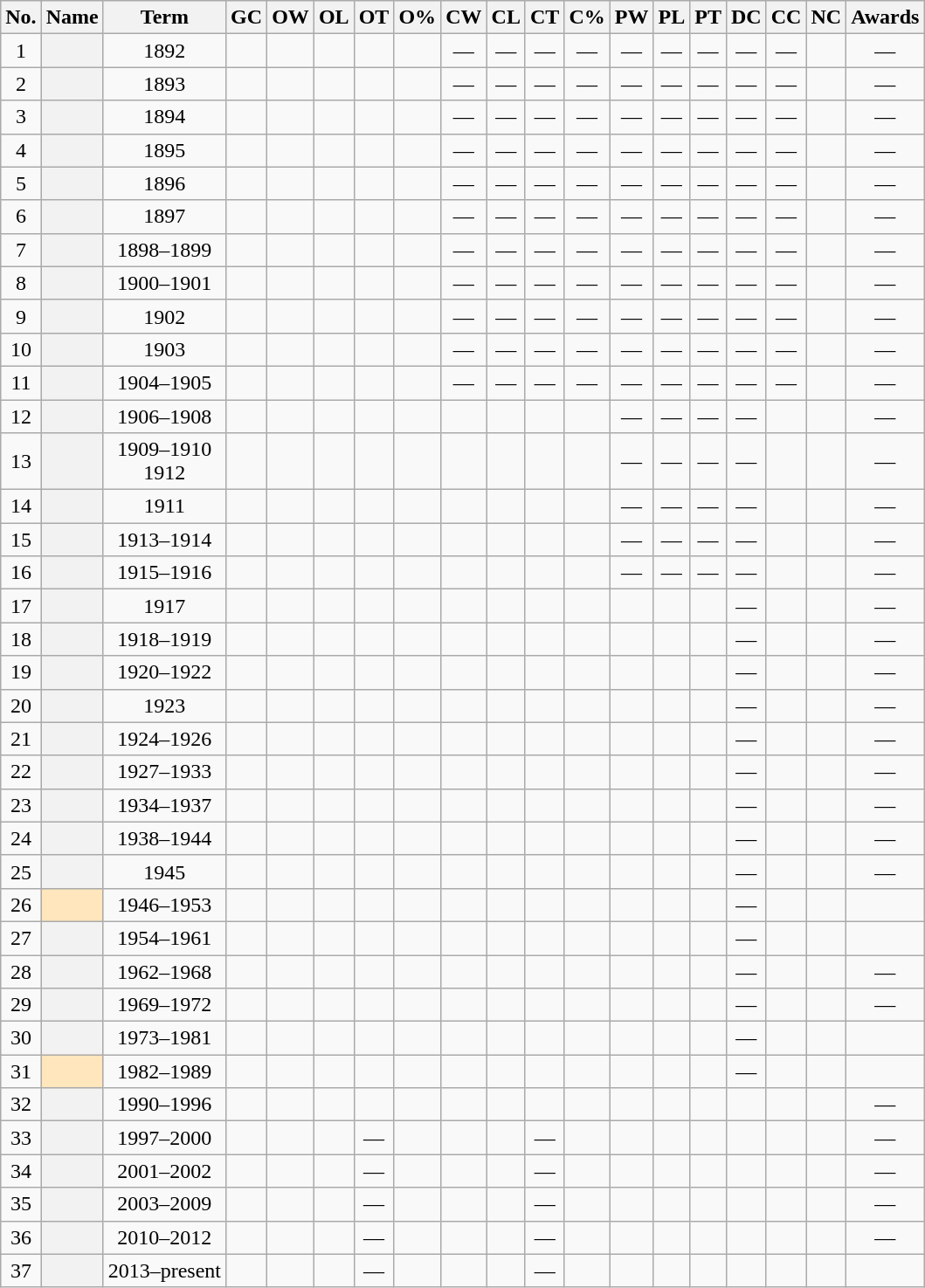<table class="wikitable sortable" style="text-align:center">
<tr>
<th scope="col" class="unsortable">No.</th>
<th scope="col">Name</th>
<th scope="col">Term</th>
<th scope="col">GC</th>
<th scope="col">OW</th>
<th scope="col">OL</th>
<th scope="col">OT</th>
<th scope="col">O%</th>
<th scope="col">CW</th>
<th scope="col">CL</th>
<th scope="col">CT</th>
<th scope="col">C%</th>
<th scope="col">PW</th>
<th scope="col">PL</th>
<th scope="col">PT</th>
<th scope="col">DC<br></th>
<th scope="col">CC</th>
<th scope="col">NC</th>
<th scope="col" class="unsortable">Awards</th>
</tr>
<tr>
<td>1</td>
<th scope="row"></th>
<td>1892</td>
<td></td>
<td></td>
<td></td>
<td></td>
<td></td>
<td>—</td>
<td>—</td>
<td>—</td>
<td>—</td>
<td>—</td>
<td>—</td>
<td>—</td>
<td>—</td>
<td>—</td>
<td></td>
<td>—</td>
</tr>
<tr>
<td>2</td>
<th scope="row"></th>
<td>1893</td>
<td></td>
<td></td>
<td></td>
<td></td>
<td></td>
<td>—</td>
<td>—</td>
<td>—</td>
<td>—</td>
<td>—</td>
<td>—</td>
<td>—</td>
<td>—</td>
<td>—</td>
<td></td>
<td>—</td>
</tr>
<tr>
<td>3</td>
<th scope="row"></th>
<td>1894</td>
<td></td>
<td></td>
<td></td>
<td></td>
<td></td>
<td>—</td>
<td>—</td>
<td>—</td>
<td>—</td>
<td>—</td>
<td>—</td>
<td>—</td>
<td>—</td>
<td>—</td>
<td></td>
<td>—</td>
</tr>
<tr>
<td>4</td>
<th scope="row"></th>
<td>1895</td>
<td></td>
<td></td>
<td></td>
<td></td>
<td></td>
<td>—</td>
<td>—</td>
<td>—</td>
<td>—</td>
<td>—</td>
<td>—</td>
<td>—</td>
<td>—</td>
<td>—</td>
<td></td>
<td>—</td>
</tr>
<tr>
<td>5</td>
<th scope="row"></th>
<td>1896</td>
<td></td>
<td></td>
<td></td>
<td></td>
<td></td>
<td>—</td>
<td>—</td>
<td>—</td>
<td>—</td>
<td>—</td>
<td>—</td>
<td>—</td>
<td>—</td>
<td>—</td>
<td></td>
<td>—</td>
</tr>
<tr>
<td>6</td>
<th scope="row"></th>
<td>1897</td>
<td></td>
<td></td>
<td></td>
<td></td>
<td></td>
<td>—</td>
<td>—</td>
<td>—</td>
<td>—</td>
<td>—</td>
<td>—</td>
<td>—</td>
<td>—</td>
<td>—</td>
<td></td>
<td>—</td>
</tr>
<tr>
<td>7</td>
<th scope="row"></th>
<td>1898–1899</td>
<td></td>
<td></td>
<td></td>
<td></td>
<td></td>
<td>—</td>
<td>—</td>
<td>—</td>
<td>—</td>
<td>—</td>
<td>—</td>
<td>—</td>
<td>—</td>
<td>—</td>
<td></td>
<td>—</td>
</tr>
<tr>
<td>8</td>
<th scope="row"></th>
<td>1900–1901</td>
<td></td>
<td></td>
<td></td>
<td></td>
<td></td>
<td>—</td>
<td>—</td>
<td>—</td>
<td>—</td>
<td>—</td>
<td>—</td>
<td>—</td>
<td>—</td>
<td>—</td>
<td></td>
<td>—</td>
</tr>
<tr>
<td>9</td>
<th scope="row"></th>
<td>1902</td>
<td></td>
<td></td>
<td></td>
<td></td>
<td></td>
<td>—</td>
<td>—</td>
<td>—</td>
<td>—</td>
<td>—</td>
<td>—</td>
<td>—</td>
<td>—</td>
<td>—</td>
<td></td>
<td>—</td>
</tr>
<tr>
<td>10</td>
<th scope="row"></th>
<td>1903</td>
<td></td>
<td></td>
<td></td>
<td></td>
<td></td>
<td>—</td>
<td>—</td>
<td>—</td>
<td>—</td>
<td>—</td>
<td>—</td>
<td>—</td>
<td>—</td>
<td>—</td>
<td></td>
<td>—</td>
</tr>
<tr>
<td>11</td>
<th scope="row"></th>
<td>1904–1905</td>
<td></td>
<td></td>
<td></td>
<td></td>
<td></td>
<td>—</td>
<td>—</td>
<td>—</td>
<td>—</td>
<td>—</td>
<td>—</td>
<td>—</td>
<td>—</td>
<td>—</td>
<td></td>
<td>—</td>
</tr>
<tr>
<td>12</td>
<th scope="row"></th>
<td>1906–1908</td>
<td></td>
<td></td>
<td></td>
<td></td>
<td></td>
<td></td>
<td></td>
<td></td>
<td></td>
<td>—</td>
<td>—</td>
<td>—</td>
<td>—</td>
<td></td>
<td></td>
<td>—</td>
</tr>
<tr>
<td>13</td>
<th scope="row"></th>
<td>1909–1910<br>1912</td>
<td></td>
<td></td>
<td></td>
<td></td>
<td></td>
<td></td>
<td></td>
<td></td>
<td></td>
<td>—</td>
<td>—</td>
<td>—</td>
<td>—</td>
<td></td>
<td></td>
<td>—</td>
</tr>
<tr>
<td>14</td>
<th scope="row"></th>
<td>1911</td>
<td></td>
<td></td>
<td></td>
<td></td>
<td></td>
<td></td>
<td></td>
<td></td>
<td></td>
<td>—</td>
<td>—</td>
<td>—</td>
<td>—</td>
<td></td>
<td></td>
<td>—</td>
</tr>
<tr>
<td>15</td>
<th scope="row"></th>
<td>1913–1914</td>
<td></td>
<td></td>
<td></td>
<td></td>
<td></td>
<td></td>
<td></td>
<td></td>
<td></td>
<td>—</td>
<td>—</td>
<td>—</td>
<td>—</td>
<td></td>
<td></td>
<td>—</td>
</tr>
<tr>
<td>16</td>
<th scope="row"></th>
<td>1915–1916</td>
<td></td>
<td></td>
<td></td>
<td></td>
<td></td>
<td></td>
<td></td>
<td></td>
<td></td>
<td>—</td>
<td>—</td>
<td>—</td>
<td>—</td>
<td></td>
<td></td>
<td>—</td>
</tr>
<tr>
<td>17</td>
<th scope="row"></th>
<td>1917</td>
<td></td>
<td></td>
<td></td>
<td></td>
<td></td>
<td></td>
<td></td>
<td></td>
<td></td>
<td></td>
<td></td>
<td></td>
<td>—</td>
<td></td>
<td></td>
<td>—</td>
</tr>
<tr>
<td>18</td>
<th scope="row"></th>
<td>1918–1919</td>
<td></td>
<td></td>
<td></td>
<td></td>
<td></td>
<td></td>
<td></td>
<td></td>
<td></td>
<td></td>
<td></td>
<td></td>
<td>—</td>
<td></td>
<td></td>
<td>—</td>
</tr>
<tr>
<td>19</td>
<th scope="row"></th>
<td>1920–1922</td>
<td></td>
<td></td>
<td></td>
<td></td>
<td></td>
<td></td>
<td></td>
<td></td>
<td></td>
<td></td>
<td></td>
<td></td>
<td>—</td>
<td></td>
<td></td>
<td>—</td>
</tr>
<tr>
<td>20</td>
<th scope="row"></th>
<td>1923</td>
<td></td>
<td></td>
<td></td>
<td></td>
<td></td>
<td></td>
<td></td>
<td></td>
<td></td>
<td></td>
<td></td>
<td></td>
<td>—</td>
<td></td>
<td></td>
<td>—</td>
</tr>
<tr>
<td>21</td>
<th scope="row"></th>
<td>1924–1926</td>
<td></td>
<td></td>
<td></td>
<td></td>
<td></td>
<td></td>
<td></td>
<td></td>
<td></td>
<td></td>
<td></td>
<td></td>
<td>—</td>
<td></td>
<td></td>
<td>—</td>
</tr>
<tr>
<td>22</td>
<th scope="row"></th>
<td>1927–1933</td>
<td></td>
<td></td>
<td></td>
<td></td>
<td></td>
<td></td>
<td></td>
<td></td>
<td></td>
<td></td>
<td></td>
<td></td>
<td>—</td>
<td></td>
<td></td>
<td>—</td>
</tr>
<tr>
<td>23</td>
<th scope="row"></th>
<td>1934–1937</td>
<td></td>
<td></td>
<td></td>
<td></td>
<td></td>
<td></td>
<td></td>
<td></td>
<td></td>
<td></td>
<td></td>
<td></td>
<td>—</td>
<td></td>
<td></td>
<td>—</td>
</tr>
<tr>
<td>24</td>
<th scope="row"></th>
<td>1938–1944</td>
<td></td>
<td></td>
<td></td>
<td></td>
<td></td>
<td></td>
<td></td>
<td></td>
<td></td>
<td></td>
<td></td>
<td></td>
<td>—</td>
<td></td>
<td></td>
<td>—</td>
</tr>
<tr>
<td>25</td>
<th scope="row"></th>
<td>1945</td>
<td></td>
<td></td>
<td></td>
<td></td>
<td></td>
<td></td>
<td></td>
<td></td>
<td></td>
<td></td>
<td></td>
<td></td>
<td>—</td>
<td></td>
<td></td>
<td>—</td>
</tr>
<tr>
<td>26</td>
<td scope="row" align="center" bgcolor=#FFE6BD><strong></strong><sup></sup></td>
<td>1946–1953</td>
<td></td>
<td></td>
<td></td>
<td></td>
<td></td>
<td></td>
<td></td>
<td></td>
<td></td>
<td></td>
<td></td>
<td></td>
<td>—</td>
<td></td>
<td></td>
<td></td>
</tr>
<tr>
<td>27</td>
<th scope="row"></th>
<td>1954–1961</td>
<td></td>
<td></td>
<td></td>
<td></td>
<td></td>
<td></td>
<td></td>
<td></td>
<td></td>
<td></td>
<td></td>
<td></td>
<td>—</td>
<td></td>
<td></td>
<td></td>
</tr>
<tr>
<td>28</td>
<th scope="row"></th>
<td>1962–1968</td>
<td></td>
<td></td>
<td></td>
<td></td>
<td></td>
<td></td>
<td></td>
<td></td>
<td></td>
<td></td>
<td></td>
<td></td>
<td>—</td>
<td></td>
<td></td>
<td>—</td>
</tr>
<tr>
<td>29</td>
<th scope="row"></th>
<td>1969–1972</td>
<td></td>
<td></td>
<td></td>
<td></td>
<td></td>
<td></td>
<td></td>
<td></td>
<td></td>
<td></td>
<td></td>
<td></td>
<td>—</td>
<td></td>
<td></td>
<td>—</td>
</tr>
<tr>
<td>30</td>
<th scope="row"></th>
<td>1973–1981</td>
<td></td>
<td></td>
<td></td>
<td></td>
<td></td>
<td></td>
<td></td>
<td></td>
<td></td>
<td></td>
<td></td>
<td></td>
<td>—</td>
<td></td>
<td></td>
<td></td>
</tr>
<tr>
<td>31</td>
<td scope="row" align="center" bgcolor=#FFE6BD><strong></strong><sup></sup></td>
<td>1982–1989</td>
<td></td>
<td></td>
<td></td>
<td></td>
<td></td>
<td></td>
<td></td>
<td></td>
<td></td>
<td></td>
<td></td>
<td></td>
<td>—</td>
<td></td>
<td></td>
<td></td>
</tr>
<tr>
<td>32</td>
<th scope="row"></th>
<td>1990–1996</td>
<td></td>
<td></td>
<td></td>
<td></td>
<td></td>
<td></td>
<td></td>
<td></td>
<td></td>
<td></td>
<td></td>
<td></td>
<td></td>
<td></td>
<td></td>
<td>—</td>
</tr>
<tr>
<td>33</td>
<th scope="row"></th>
<td>1997–2000</td>
<td></td>
<td></td>
<td></td>
<td>—</td>
<td></td>
<td></td>
<td></td>
<td>—</td>
<td></td>
<td></td>
<td></td>
<td></td>
<td></td>
<td></td>
<td></td>
<td>—</td>
</tr>
<tr>
<td>34</td>
<th scope="row"></th>
<td>2001–2002</td>
<td></td>
<td></td>
<td></td>
<td>—</td>
<td></td>
<td></td>
<td></td>
<td>—</td>
<td></td>
<td></td>
<td></td>
<td></td>
<td></td>
<td></td>
<td></td>
<td>—</td>
</tr>
<tr>
<td>35</td>
<th scope="row"></th>
<td>2003–2009</td>
<td></td>
<td></td>
<td></td>
<td>—</td>
<td></td>
<td></td>
<td></td>
<td>—</td>
<td></td>
<td></td>
<td></td>
<td></td>
<td></td>
<td></td>
<td></td>
<td>—</td>
</tr>
<tr>
<td>36</td>
<th scope="row"></th>
<td>2010–2012</td>
<td></td>
<td></td>
<td></td>
<td>—</td>
<td></td>
<td></td>
<td></td>
<td>—</td>
<td></td>
<td></td>
<td></td>
<td></td>
<td></td>
<td></td>
<td></td>
<td>—</td>
</tr>
<tr>
<td>37</td>
<th scope="row"></th>
<td>2013–present</td>
<td></td>
<td></td>
<td></td>
<td>—</td>
<td></td>
<td></td>
<td></td>
<td>—</td>
<td></td>
<td></td>
<td></td>
<td></td>
<td></td>
<td></td>
<td></td>
<td></td>
</tr>
</table>
